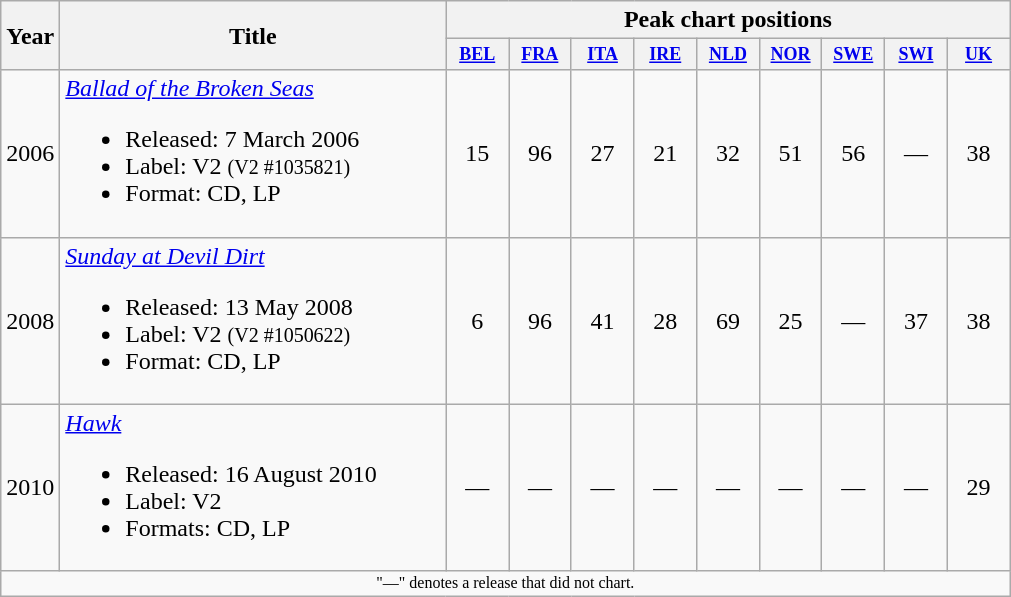<table class="wikitable">
<tr>
<th rowspan="2">Year</th>
<th rowspan="2" style="width:250px;">Title</th>
<th colspan="9">Peak chart positions</th>
</tr>
<tr>
<th style="width:3em;font-size:75%"><a href='#'>BEL</a><br></th>
<th style="width:3em;font-size:75%"><a href='#'>FRA</a><br></th>
<th style="width:3em;font-size:75%"><a href='#'>ITA</a><br></th>
<th style="width:3em;font-size:75%"><a href='#'>IRE</a><br></th>
<th style="width:3em;font-size:75%"><a href='#'>NLD</a><br></th>
<th style="width:3em;font-size:75%"><a href='#'>NOR</a><br></th>
<th style="width:3em;font-size:75%"><a href='#'>SWE</a><br></th>
<th style="width:3em;font-size:75%"><a href='#'>SWI</a><br></th>
<th style="width:3em;font-size:75%"><a href='#'>UK</a><br></th>
</tr>
<tr>
<td>2006</td>
<td><em><a href='#'>Ballad of the Broken Seas</a></em><br><ul><li>Released: 7 March 2006</li><li>Label: V2 <small>(V2 #1035821)</small></li><li>Format: CD, LP</li></ul></td>
<td style="text-align:center;">15</td>
<td style="text-align:center;">96</td>
<td style="text-align:center;">27</td>
<td style="text-align:center;">21</td>
<td style="text-align:center;">32</td>
<td style="text-align:center;">51</td>
<td style="text-align:center;">56</td>
<td style="text-align:center;">—</td>
<td style="text-align:center;">38</td>
</tr>
<tr>
<td>2008</td>
<td><em><a href='#'>Sunday at Devil Dirt</a></em><br><ul><li>Released: 13 May 2008</li><li>Label: V2 <small>(V2 #1050622)</small></li><li>Format: CD, LP</li></ul></td>
<td style="text-align:center;">6</td>
<td style="text-align:center;">96</td>
<td style="text-align:center;">41</td>
<td style="text-align:center;">28</td>
<td style="text-align:center;">69</td>
<td style="text-align:center;">25</td>
<td style="text-align:center;">—</td>
<td style="text-align:center;">37</td>
<td style="text-align:center;">38</td>
</tr>
<tr>
<td>2010</td>
<td><em><a href='#'>Hawk</a></em><br><ul><li>Released: 16 August 2010</li><li>Label: V2</li><li>Formats: CD, LP</li></ul></td>
<td style="text-align:center;">—</td>
<td style="text-align:center;">—</td>
<td style="text-align:center;">—</td>
<td style="text-align:center;">—</td>
<td style="text-align:center;">—</td>
<td style="text-align:center;">—</td>
<td style="text-align:center;">—</td>
<td style="text-align:center;">—</td>
<td style="text-align:center;">29</td>
</tr>
<tr>
<td colspan="20" style="text-align:center; font-size:8pt;">"—" denotes a release that did not chart.</td>
</tr>
</table>
